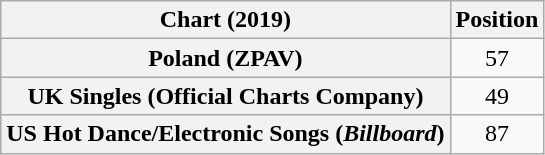<table class="wikitable sortable plainrowheaders" style="text-align:center">
<tr>
<th scope="col">Chart (2019)</th>
<th scope="col">Position</th>
</tr>
<tr>
<th scope="row">Poland (ZPAV)</th>
<td>57</td>
</tr>
<tr>
<th scope="row">UK Singles (Official Charts Company)</th>
<td>49</td>
</tr>
<tr>
<th scope="row">US Hot Dance/Electronic Songs (<em>Billboard</em>)</th>
<td>87</td>
</tr>
</table>
